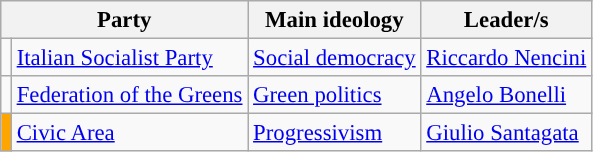<table class="wikitable" style="font-size:95%">
<tr>
<th colspan=2>Party</th>
<th>Main ideology</th>
<th>Leader/s</th>
</tr>
<tr>
<td></td>
<td><a href='#'>Italian Socialist Party</a></td>
<td><a href='#'>Social democracy</a></td>
<td><a href='#'>Riccardo Nencini</a></td>
</tr>
<tr>
<td></td>
<td><a href='#'>Federation of the Greens</a></td>
<td><a href='#'>Green politics</a></td>
<td><a href='#'>Angelo Bonelli</a></td>
</tr>
<tr>
<td bgcolor="orange"></td>
<td><a href='#'>Civic Area</a></td>
<td><a href='#'>Progressivism</a></td>
<td><a href='#'>Giulio Santagata</a></td>
</tr>
</table>
